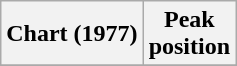<table class="wikitable sortable">
<tr>
<th>Chart (1977)</th>
<th>Peak<br>position</th>
</tr>
<tr>
</tr>
</table>
